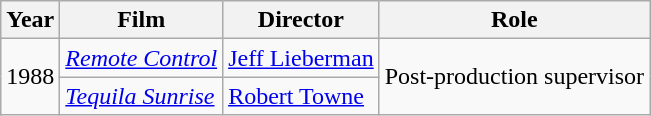<table class="wikitable">
<tr>
<th>Year</th>
<th>Film</th>
<th>Director</th>
<th>Role</th>
</tr>
<tr>
<td rowspan=2>1988</td>
<td><em><a href='#'>Remote Control</a></em></td>
<td><a href='#'>Jeff Lieberman</a></td>
<td rowspan=2>Post-production supervisor</td>
</tr>
<tr>
<td><em><a href='#'>Tequila Sunrise</a></em></td>
<td><a href='#'>Robert Towne</a></td>
</tr>
</table>
